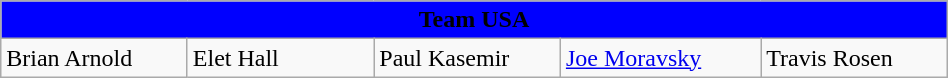<table class="wikitable" style="width:50%; text-align=center;">
<tr>
<th colspan="5" style="background:blue;">Team USA</th>
</tr>
<tr>
<td style="width:10%;">Brian Arnold</td>
<td style="width:10%;">Elet Hall</td>
<td style="width:10%;">Paul Kasemir</td>
<td style="width:10%;"><a href='#'>Joe Moravsky</a></td>
<td style="width:10%;">Travis Rosen</td>
</tr>
</table>
